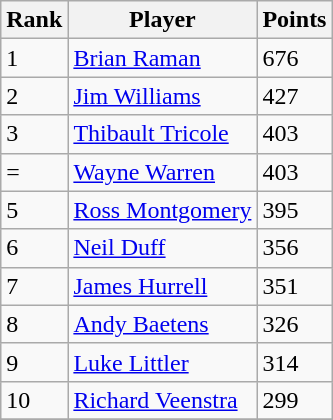<table class="wikitable">
<tr>
<th>Rank</th>
<th>Player</th>
<th>Points</th>
</tr>
<tr>
<td>1</td>
<td> <a href='#'>Brian Raman</a></td>
<td>676</td>
</tr>
<tr>
<td>2</td>
<td> <a href='#'>Jim Williams</a></td>
<td>427</td>
</tr>
<tr>
<td>3</td>
<td> <a href='#'>Thibault Tricole</a></td>
<td>403</td>
</tr>
<tr>
<td>=</td>
<td> <a href='#'>Wayne Warren</a></td>
<td>403</td>
</tr>
<tr>
<td>5</td>
<td> <a href='#'>Ross Montgomery</a></td>
<td>395</td>
</tr>
<tr>
<td>6</td>
<td> <a href='#'>Neil Duff</a></td>
<td>356</td>
</tr>
<tr>
<td>7</td>
<td> <a href='#'>James Hurrell</a></td>
<td>351</td>
</tr>
<tr>
<td>8</td>
<td> <a href='#'>Andy Baetens</a></td>
<td>326</td>
</tr>
<tr>
<td>9</td>
<td> <a href='#'>Luke Littler</a></td>
<td>314</td>
</tr>
<tr>
<td>10</td>
<td> <a href='#'>Richard Veenstra</a></td>
<td>299</td>
</tr>
<tr>
</tr>
</table>
